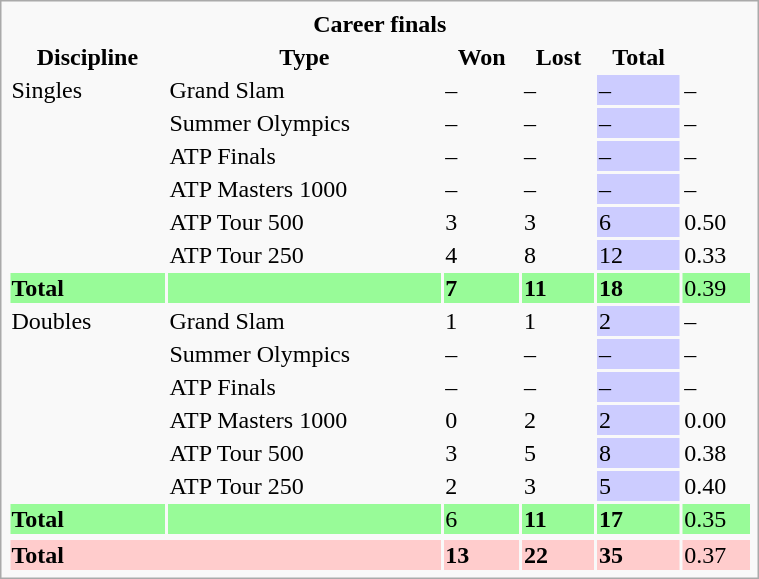<table class="infobox vcard vevent" style="width:40%;">
<tr>
<th colspan="6">Career finals</th>
</tr>
<tr>
<th>Discipline</th>
<th>Type</th>
<th>Won</th>
<th>Lost</th>
<th>Total</th>
<th></th>
</tr>
<tr>
<td rowspan="6">Singles</td>
<td>Grand Slam</td>
<td>–</td>
<td>–</td>
<td bgcolor="CCCCFF">–</td>
<td>–</td>
</tr>
<tr>
<td>Summer Olympics</td>
<td>–</td>
<td>–</td>
<td bgcolor="CCCCFF">–</td>
<td>–</td>
</tr>
<tr>
<td>ATP Finals</td>
<td>–</td>
<td>–</td>
<td bgcolor="CCCCFF">–</td>
<td>–</td>
</tr>
<tr>
<td>ATP Masters 1000</td>
<td>–</td>
<td>–</td>
<td bgcolor="CCCCFF">–</td>
<td>–</td>
</tr>
<tr>
<td>ATP Tour 500</td>
<td>3</td>
<td>3</td>
<td bgcolor="CCCCFF">6</td>
<td>0.50</td>
</tr>
<tr>
<td>ATP Tour 250</td>
<td>4</td>
<td>8</td>
<td bgcolor="CCCCFF">12</td>
<td>0.33</td>
</tr>
<tr bgcolor="98FB98">
<td><strong>Total</strong></td>
<td></td>
<td><strong>7</strong></td>
<td><strong>11</strong></td>
<td><strong>18</strong></td>
<td>0.39</td>
</tr>
<tr>
<td rowspan="6">Doubles</td>
<td>Grand Slam</td>
<td>1</td>
<td>1</td>
<td bgcolor="CCCCFF">2</td>
<td>–</td>
</tr>
<tr>
<td>Summer Olympics</td>
<td>–</td>
<td>–</td>
<td bgcolor="CCCCFF">–</td>
<td>–</td>
</tr>
<tr>
<td>ATP Finals</td>
<td>–</td>
<td>–</td>
<td bgcolor="CCCCFF">–</td>
<td>–</td>
</tr>
<tr>
<td>ATP Masters 1000</td>
<td>0</td>
<td>2</td>
<td bgcolor="CCCCFF">2</td>
<td>0.00</td>
</tr>
<tr>
<td>ATP Tour 500</td>
<td>3</td>
<td>5</td>
<td bgcolor="CCCCFF">8</td>
<td>0.38</td>
</tr>
<tr>
<td>ATP Tour 250</td>
<td>2</td>
<td>3</td>
<td bgcolor="CCCCFF">5</td>
<td>0.40</td>
</tr>
<tr bgcolor="98FB98">
<td><strong>Total</strong></td>
<td></td>
<td>6</td>
<td><strong>11</strong></td>
<td><strong>17</strong></td>
<td>0.35</td>
</tr>
<tr>
</tr>
<tr bgcolor="FFCCCC">
<td colspan="2"><strong>Total</strong></td>
<td><strong>13</strong></td>
<td><strong>22</strong></td>
<td><strong>35</strong></td>
<td>0.37</td>
</tr>
</table>
